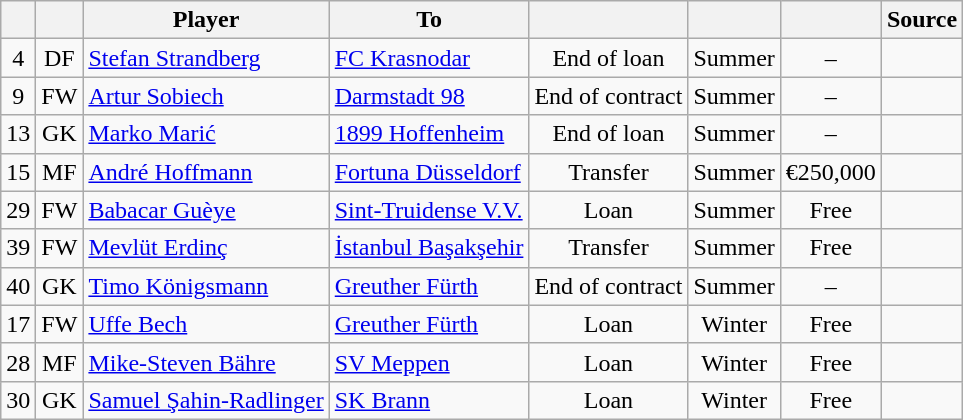<table class="wikitable" style="text-align:center;">
<tr>
<th></th>
<th></th>
<th>Player</th>
<th>To</th>
<th></th>
<th></th>
<th></th>
<th>Source</th>
</tr>
<tr>
<td>4</td>
<td>DF</td>
<td align="left"> <a href='#'>Stefan Strandberg</a></td>
<td style="text-align:left"> <a href='#'>FC Krasnodar</a></td>
<td>End of loan</td>
<td>Summer</td>
<td>–</td>
<td></td>
</tr>
<tr>
<td>9</td>
<td>FW</td>
<td align="left"> <a href='#'>Artur Sobiech</a></td>
<td style="text-align:left"> <a href='#'>Darmstadt 98</a></td>
<td>End of contract</td>
<td>Summer</td>
<td>–</td>
<td></td>
</tr>
<tr>
<td>13</td>
<td>GK</td>
<td align="left"> <a href='#'>Marko Marić</a></td>
<td style="text-align:left"> <a href='#'>1899 Hoffenheim</a></td>
<td>End of loan</td>
<td>Summer</td>
<td>–</td>
<td></td>
</tr>
<tr>
<td>15</td>
<td>MF</td>
<td align="left"> <a href='#'>André Hoffmann</a></td>
<td style="text-align:left"> <a href='#'>Fortuna Düsseldorf</a></td>
<td>Transfer</td>
<td>Summer</td>
<td>€250,000</td>
<td></td>
</tr>
<tr>
<td>29</td>
<td>FW</td>
<td align="left"> <a href='#'>Babacar Guèye</a></td>
<td style="text-align:left"> <a href='#'>Sint-Truidense V.V.</a></td>
<td>Loan</td>
<td>Summer</td>
<td>Free</td>
<td></td>
</tr>
<tr>
<td>39</td>
<td>FW</td>
<td align="left"> <a href='#'>Mevlüt Erdinç</a></td>
<td style="text-align:left"> <a href='#'>İstanbul Başakşehir</a></td>
<td>Transfer</td>
<td>Summer</td>
<td>Free</td>
<td></td>
</tr>
<tr>
<td>40</td>
<td>GK</td>
<td align="left"> <a href='#'>Timo Königsmann</a></td>
<td style="text-align:left"> <a href='#'>Greuther Fürth</a></td>
<td>End of contract</td>
<td>Summer</td>
<td>–</td>
<td></td>
</tr>
<tr>
<td>17</td>
<td>FW</td>
<td align="left"> <a href='#'>Uffe Bech</a></td>
<td style="text-align:left"> <a href='#'>Greuther Fürth</a></td>
<td>Loan</td>
<td>Winter</td>
<td>Free</td>
<td></td>
</tr>
<tr>
<td>28</td>
<td>MF</td>
<td align="left"> <a href='#'>Mike-Steven Bähre</a></td>
<td style="text-align:left"> <a href='#'>SV Meppen</a></td>
<td>Loan</td>
<td>Winter</td>
<td>Free</td>
<td></td>
</tr>
<tr>
<td>30</td>
<td>GK</td>
<td align="left"> <a href='#'>Samuel Şahin-Radlinger</a></td>
<td style="text-align:left"> <a href='#'>SK Brann</a></td>
<td>Loan</td>
<td>Winter</td>
<td>Free</td>
<td></td>
</tr>
</table>
